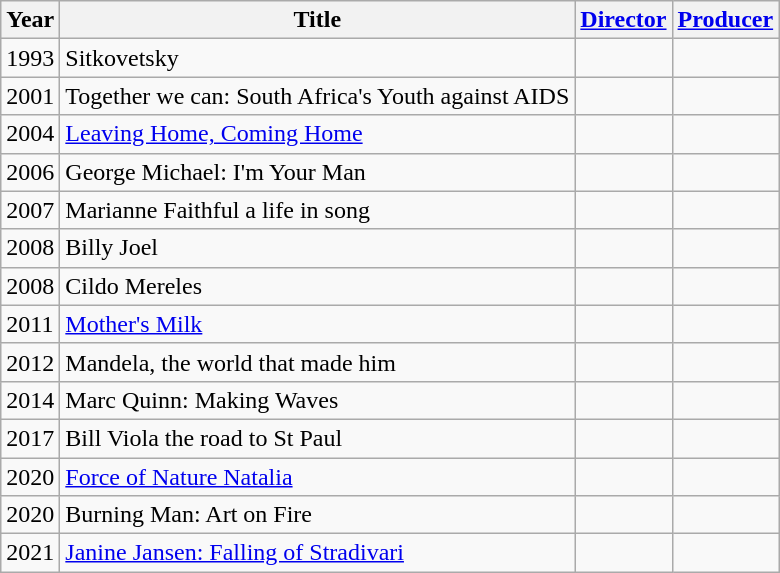<table class="wikitable">
<tr>
<th>Year</th>
<th>Title</th>
<th><a href='#'>Director</a></th>
<th><a href='#'>Producer</a></th>
</tr>
<tr>
<td>1993</td>
<td>Sitkovetsky</td>
<td></td>
<td></td>
</tr>
<tr>
<td>2001</td>
<td>Together we can: South Africa's Youth against AIDS</td>
<td></td>
<td></td>
</tr>
<tr>
<td>2004</td>
<td><a href='#'>Leaving Home, Coming Home</a></td>
<td></td>
<td></td>
</tr>
<tr>
<td>2006</td>
<td>George Michael: I'm Your Man</td>
<td></td>
<td></td>
</tr>
<tr>
<td>2007</td>
<td>Marianne Faithful a life in song</td>
<td></td>
<td></td>
</tr>
<tr>
<td>2008</td>
<td>Billy Joel</td>
<td></td>
<td></td>
</tr>
<tr>
<td>2008</td>
<td>Cildo Mereles</td>
<td></td>
<td></td>
</tr>
<tr>
<td>2011</td>
<td><a href='#'>Mother's Milk</a></td>
<td></td>
<td></td>
</tr>
<tr>
<td>2012</td>
<td>Mandela, the world that made him</td>
<td></td>
<td></td>
</tr>
<tr>
<td>2014</td>
<td>Marc Quinn: Making Waves</td>
<td></td>
<td></td>
</tr>
<tr>
<td>2017</td>
<td>Bill Viola the road to St Paul</td>
<td></td>
<td></td>
</tr>
<tr>
<td>2020</td>
<td><a href='#'>Force of Nature Natalia</a></td>
<td></td>
<td></td>
</tr>
<tr>
<td>2020</td>
<td>Burning Man: Art on Fire</td>
<td></td>
<td></td>
</tr>
<tr>
<td>2021</td>
<td><a href='#'>Janine Jansen: Falling of Stradivari</a></td>
<td></td>
<td></td>
</tr>
</table>
